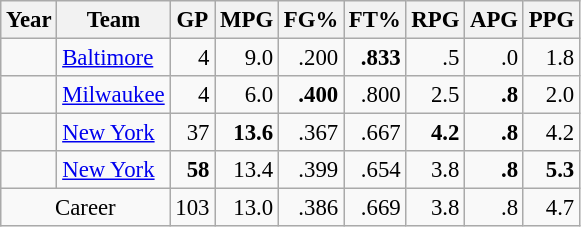<table class="wikitable sortable" style="font-size:95%; text-align:right;">
<tr>
<th>Year</th>
<th>Team</th>
<th>GP</th>
<th>MPG</th>
<th>FG%</th>
<th>FT%</th>
<th>RPG</th>
<th>APG</th>
<th>PPG</th>
</tr>
<tr>
<td style="text-align:left;"></td>
<td style="text-align:left;"><a href='#'>Baltimore</a></td>
<td>4</td>
<td>9.0</td>
<td>.200</td>
<td><strong>.833</strong></td>
<td>.5</td>
<td>.0</td>
<td>1.8</td>
</tr>
<tr>
<td style="text-align:left;"></td>
<td style="text-align:left;"><a href='#'>Milwaukee</a></td>
<td>4</td>
<td>6.0</td>
<td><strong>.400</strong></td>
<td>.800</td>
<td>2.5</td>
<td><strong>.8</strong></td>
<td>2.0</td>
</tr>
<tr>
<td style="text-align:left;"></td>
<td style="text-align:left;"><a href='#'>New York</a></td>
<td>37</td>
<td><strong>13.6</strong></td>
<td>.367</td>
<td>.667</td>
<td><strong>4.2</strong></td>
<td><strong>.8</strong></td>
<td>4.2</td>
</tr>
<tr>
<td style="text-align:left;"></td>
<td style="text-align:left;"><a href='#'>New York</a></td>
<td><strong>58</strong></td>
<td>13.4</td>
<td>.399</td>
<td>.654</td>
<td>3.8</td>
<td><strong>.8</strong></td>
<td><strong>5.3</strong></td>
</tr>
<tr>
<td colspan="2" style="text-align:center;">Career</td>
<td>103</td>
<td>13.0</td>
<td>.386</td>
<td>.669</td>
<td>3.8</td>
<td>.8</td>
<td>4.7</td>
</tr>
</table>
